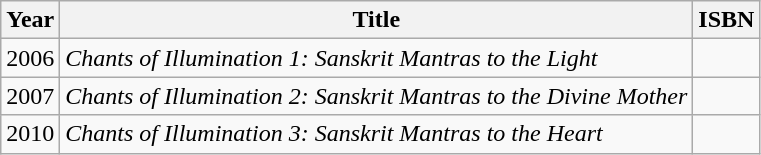<table class="wikitable sortable">
<tr>
<th>Year</th>
<th>Title</th>
<th>ISBN</th>
</tr>
<tr>
<td>2006</td>
<td><em>Chants of Illumination 1: Sanskrit Mantras to the Light</em></td>
<td></td>
</tr>
<tr>
<td>2007</td>
<td><em>Chants of Illumination 2: Sanskrit Mantras to the Divine Mother</em></td>
<td></td>
</tr>
<tr>
<td>2010</td>
<td><em>Chants of Illumination 3: Sanskrit Mantras to the Heart</em></td>
<td></td>
</tr>
</table>
